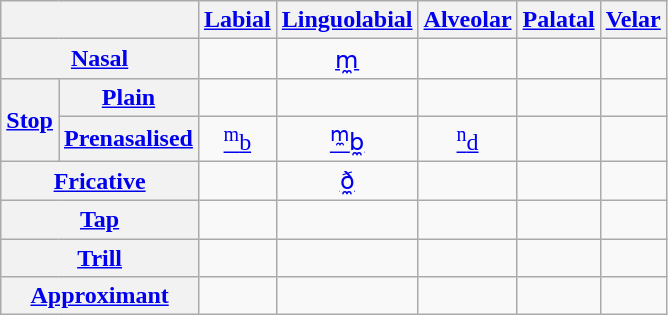<table class="wikitable"style="text-align:center">
<tr>
<th colspan="2"></th>
<th><a href='#'>Labial</a></th>
<th><a href='#'>Linguolabial</a></th>
<th><a href='#'>Alveolar</a></th>
<th><a href='#'>Palatal</a></th>
<th><a href='#'>Velar</a></th>
</tr>
<tr>
<th colspan="2"><a href='#'>Nasal</a></th>
<td></td>
<td><a href='#'>m̼</a></td>
<td></td>
<td></td>
<td></td>
</tr>
<tr>
<th rowspan="2"><a href='#'>Stop</a></th>
<th><a href='#'>Plain</a></th>
<td></td>
<td></td>
<td></td>
<td></td>
<td></td>
</tr>
<tr>
<th><a href='#'>Prenasalised</a></th>
<td><a href='#'><sup>m</sup>b</a></td>
<td><a href='#'><sup>m̼</sup>b̼</a></td>
<td><a href='#'><sup>n</sup>d</a></td>
<td></td>
<td></td>
</tr>
<tr>
<th colspan="2"><a href='#'>Fricative</a></th>
<td></td>
<td><a href='#'>ð̼</a></td>
<td></td>
<td></td>
<td></td>
</tr>
<tr>
<th colspan="2"><a href='#'>Tap</a></th>
<td></td>
<td></td>
<td></td>
<td></td>
<td></td>
</tr>
<tr>
<th colspan="2"><a href='#'>Trill</a></th>
<td></td>
<td></td>
<td></td>
<td></td>
<td></td>
</tr>
<tr>
<th colspan="2"><a href='#'>Approximant</a></th>
<td></td>
<td></td>
<td></td>
<td></td>
<td></td>
</tr>
</table>
